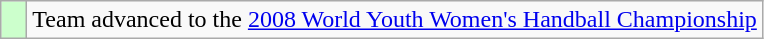<table class="wikitable" style="text-align: center;">
<tr>
<td width=10px bgcolor=#ccffcc></td>
<td>Team advanced to the <a href='#'>2008 World Youth Women's Handball Championship</a></td>
</tr>
</table>
